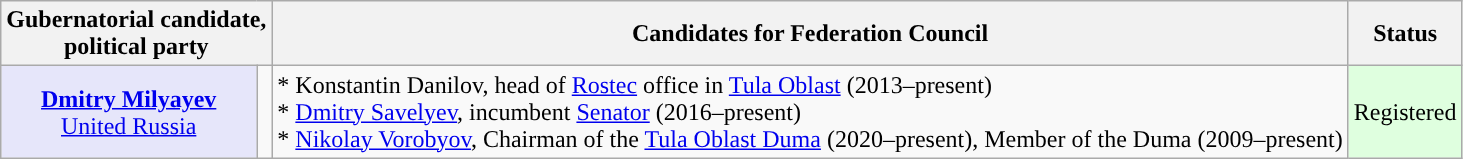<table class="wikitable" style="text-align:center;">
<tr>
<th colspan="2">Gubernatorial candidate,<br>political party</th>
<th>Candidates for Federation Council</th>
<th>Status</th>
</tr>
<tr>
<td style="background:lavender;"><strong><a href='#'>Dmitry Milyayev</a></strong><br><a href='#'>United Russia</a></td>
<td style="background-color:"></td>
<td align=left>* Konstantin Danilov, head of <a href='#'>Rostec</a> office in <a href='#'>Tula Oblast</a> (2013–present)<br>* <a href='#'>Dmitry Savelyev</a>, incumbent <a href='#'>Senator</a> (2016–present)<br>* <a href='#'>Nikolay Vorobyov</a>, Chairman of the <a href='#'>Tula Oblast Duma</a> (2020–present), Member of the Duma (2009–present)</td>
<td bgcolor="#DFFFDF">Registered</td>
</tr>
</table>
